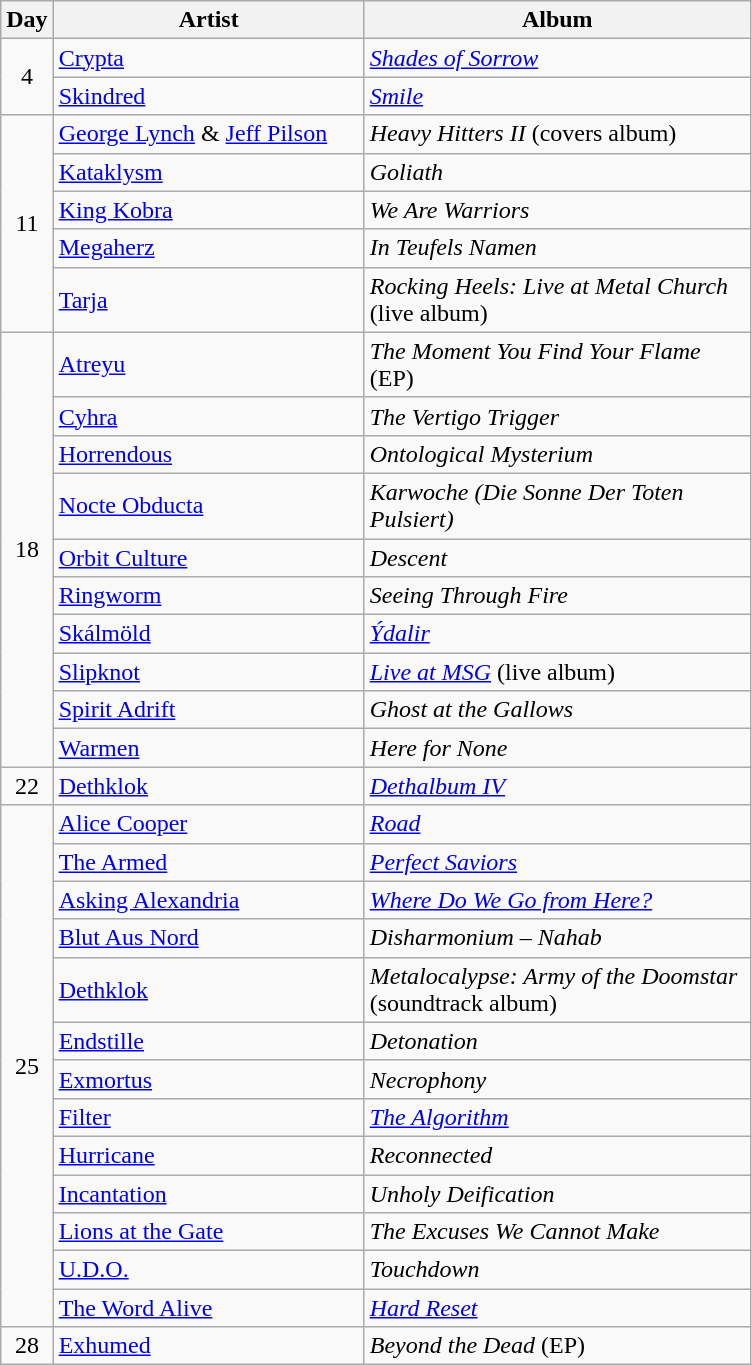<table class="wikitable" id="table_August">
<tr>
<th style="width:20px;">Day</th>
<th style="width:200px;">Artist</th>
<th style="width:250px;">Album</th>
</tr>
<tr>
<td style="text-align:center;" rowspan="2">4</td>
<td><a href='#'>Crypta</a></td>
<td><em><a href='#'>Shades of Sorrow</a></em></td>
</tr>
<tr>
<td><a href='#'>Skindred</a></td>
<td><em><a href='#'>Smile</a></em></td>
</tr>
<tr>
<td style="text-align:center;" rowspan="5">11</td>
<td><a href='#'>George Lynch</a> & <a href='#'>Jeff Pilson</a></td>
<td><em>Heavy Hitters II</em> (covers album)</td>
</tr>
<tr>
<td><a href='#'>Kataklysm</a></td>
<td><em>Goliath</em></td>
</tr>
<tr>
<td><a href='#'>King Kobra</a></td>
<td><em>We Are Warriors</em></td>
</tr>
<tr>
<td><a href='#'>Megaherz</a></td>
<td><em>In Teufels Namen</em></td>
</tr>
<tr>
<td><a href='#'>Tarja</a></td>
<td><em>Rocking Heels: Live at Metal Church</em> (live album)</td>
</tr>
<tr>
<td style="text-align:center;" rowspan="10">18</td>
<td><a href='#'>Atreyu</a></td>
<td><em>The Moment You Find Your Flame</em> (EP)</td>
</tr>
<tr>
<td><a href='#'>Cyhra</a></td>
<td><em>The Vertigo Trigger</em></td>
</tr>
<tr>
<td><a href='#'>Horrendous</a></td>
<td><em>Ontological Mysterium</em></td>
</tr>
<tr>
<td><a href='#'>Nocte Obducta</a></td>
<td><em>Karwoche (Die Sonne Der Toten Pulsiert)</em></td>
</tr>
<tr>
<td><a href='#'>Orbit Culture</a></td>
<td><em>Descent</em></td>
</tr>
<tr>
<td><a href='#'>Ringworm</a></td>
<td><em>Seeing Through Fire</em></td>
</tr>
<tr>
<td><a href='#'>Skálmöld</a></td>
<td><em><a href='#'>Ýdalir</a></em></td>
</tr>
<tr>
<td><a href='#'>Slipknot</a></td>
<td><em><a href='#'>Live at MSG</a></em> (live album)</td>
</tr>
<tr>
<td><a href='#'>Spirit Adrift</a></td>
<td><em>Ghost at the Gallows</em></td>
</tr>
<tr>
<td><a href='#'>Warmen</a></td>
<td><em>Here for None</em></td>
</tr>
<tr>
<td style="text-align:center;" rowspan="1">22</td>
<td><a href='#'>Dethklok</a></td>
<td><em><a href='#'>Dethalbum IV</a></em></td>
</tr>
<tr>
<td style="text-align:center;" rowspan="13">25</td>
<td><a href='#'>Alice Cooper</a></td>
<td><em><a href='#'>Road</a></em></td>
</tr>
<tr>
<td><a href='#'>The Armed</a></td>
<td><em><a href='#'>Perfect Saviors</a></em></td>
</tr>
<tr>
<td><a href='#'>Asking Alexandria</a></td>
<td><em><a href='#'>Where Do We Go from Here?</a></em></td>
</tr>
<tr>
<td><a href='#'>Blut Aus Nord</a></td>
<td><em>Disharmonium – Nahab</em></td>
</tr>
<tr>
<td><a href='#'>Dethklok</a></td>
<td><em>Metalocalypse: Army of the Doomstar</em> (soundtrack album)</td>
</tr>
<tr>
<td><a href='#'>Endstille</a></td>
<td><em>Detonation</em></td>
</tr>
<tr>
<td><a href='#'>Exmortus</a></td>
<td><em>Necrophony</em></td>
</tr>
<tr>
<td><a href='#'>Filter</a></td>
<td><em><a href='#'>The Algorithm</a></em></td>
</tr>
<tr>
<td><a href='#'>Hurricane</a></td>
<td><em>Reconnected</em></td>
</tr>
<tr>
<td><a href='#'>Incantation</a></td>
<td><em>Unholy Deification</em></td>
</tr>
<tr>
<td><a href='#'>Lions at the Gate</a></td>
<td><em>The Excuses We Cannot Make</em></td>
</tr>
<tr>
<td><a href='#'>U.D.O.</a></td>
<td><em>Touchdown</em></td>
</tr>
<tr>
<td><a href='#'>The Word Alive</a></td>
<td><em><a href='#'>Hard Reset</a></em></td>
</tr>
<tr>
<td style="text-align:center;" rowspan="1">28</td>
<td><a href='#'>Exhumed</a></td>
<td><em>Beyond the Dead</em> (EP)</td>
</tr>
</table>
